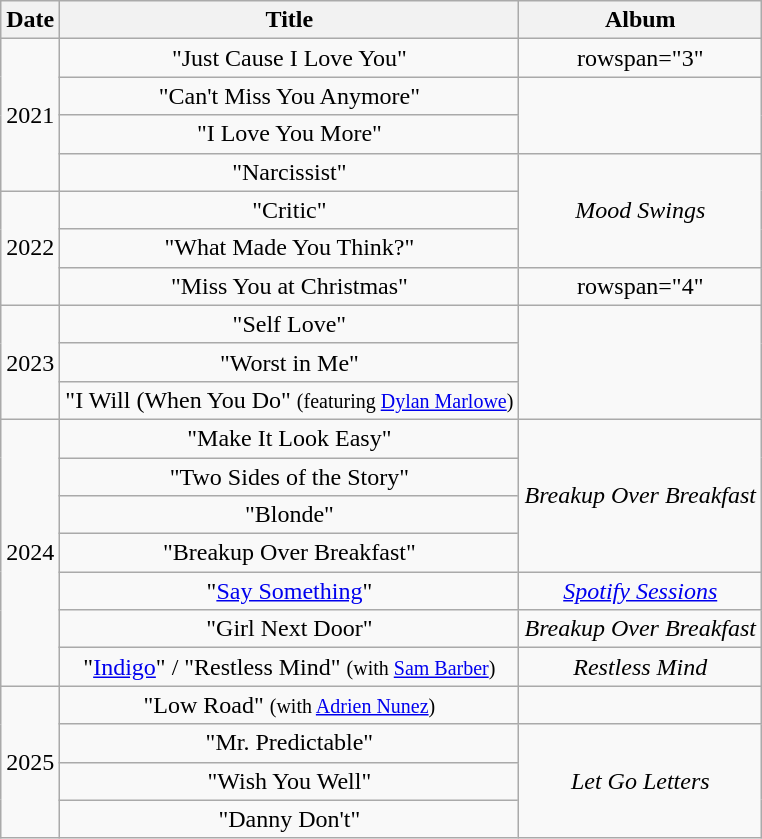<table class="wikitable plainrowheaders" style="text-align:center;">
<tr>
<th scope="col">Date</th>
<th scope="col">Title</th>
<th scope="col">Album</th>
</tr>
<tr>
<td rowspan=4>2021</td>
<td>"Just Cause I Love You"</td>
<td>rowspan="3" </td>
</tr>
<tr>
<td>"Can't Miss You Anymore"</td>
</tr>
<tr>
<td>"I Love You More"</td>
</tr>
<tr>
<td>"Narcissist"</td>
<td rowspan=3><em>Mood Swings</em></td>
</tr>
<tr>
<td rowspan=3>2022</td>
<td>"Critic"</td>
</tr>
<tr>
<td>"What Made You Think?"</td>
</tr>
<tr>
<td>"Miss You at Christmas"</td>
<td>rowspan="4" </td>
</tr>
<tr>
<td rowspan=3>2023</td>
<td>"Self Love"</td>
</tr>
<tr>
<td>"Worst in Me"</td>
</tr>
<tr>
<td>"I Will (When You Do" <small>(featuring <a href='#'>Dylan Marlowe</a>)</small></td>
</tr>
<tr>
<td rowspan=7>2024</td>
<td>"Make It Look Easy"</td>
<td rowspan=4><em>Breakup Over Breakfast</em></td>
</tr>
<tr>
<td>"Two Sides of the Story"</td>
</tr>
<tr>
<td>"Blonde"</td>
</tr>
<tr>
<td>"Breakup Over Breakfast"</td>
</tr>
<tr>
<td>"<a href='#'>Say Something</a>"</td>
<td><em><a href='#'>Spotify Sessions</a></em></td>
</tr>
<tr>
<td>"Girl Next Door"</td>
<td><em>Breakup Over Breakfast</em></td>
</tr>
<tr>
<td>"<a href='#'>Indigo</a>" / "Restless Mind" <small>(with <a href='#'>Sam Barber</a>)</small></td>
<td><em>Restless Mind</em></td>
</tr>
<tr>
<td rowspan=4>2025</td>
<td>"Low Road" <small>(with <a href='#'>Adrien Nunez</a>)</small></td>
<td></td>
</tr>
<tr>
<td>"Mr. Predictable"</td>
<td rowspan="3"><em>Let Go Letters</em></td>
</tr>
<tr>
<td>"Wish You Well"</td>
</tr>
<tr>
<td>"Danny Don't"</td>
</tr>
</table>
